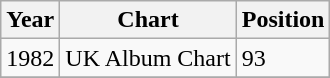<table class="wikitable">
<tr>
<th align="left">Year</th>
<th align="left">Chart</th>
<th align="left">Position</th>
</tr>
<tr>
<td align="left">1982</td>
<td align="left">UK Album Chart</td>
<td align="left">93</td>
</tr>
<tr>
</tr>
</table>
